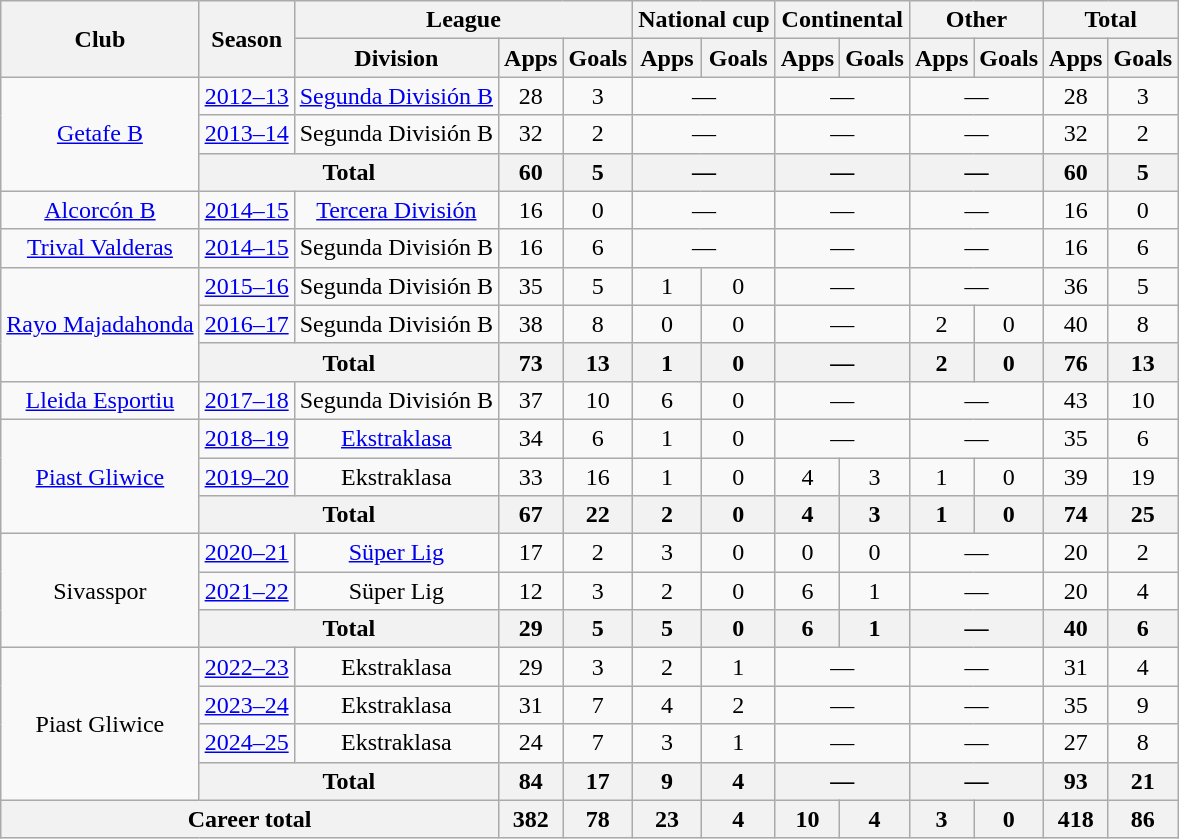<table class="wikitable" style="text-align:center">
<tr>
<th rowspan="2">Club</th>
<th rowspan="2">Season</th>
<th colspan="3">League</th>
<th colspan="2">National cup</th>
<th colspan="2">Continental</th>
<th colspan="2">Other</th>
<th colspan="2">Total</th>
</tr>
<tr>
<th>Division</th>
<th>Apps</th>
<th>Goals</th>
<th>Apps</th>
<th>Goals</th>
<th>Apps</th>
<th>Goals</th>
<th>Apps</th>
<th>Goals</th>
<th>Apps</th>
<th>Goals</th>
</tr>
<tr>
<td rowspan="3"><a href='#'>Getafe B</a></td>
<td><a href='#'>2012–13</a></td>
<td><a href='#'>Segunda División B</a></td>
<td>28</td>
<td>3</td>
<td colspan="2">—</td>
<td colspan="2">—</td>
<td colspan="2">—</td>
<td>28</td>
<td>3</td>
</tr>
<tr>
<td><a href='#'>2013–14</a></td>
<td>Segunda División B</td>
<td>32</td>
<td>2</td>
<td colspan="2">—</td>
<td colspan="2">—</td>
<td colspan="2">—</td>
<td>32</td>
<td>2</td>
</tr>
<tr>
<th colspan="2">Total</th>
<th>60</th>
<th>5</th>
<th colspan="2">—</th>
<th colspan="2">—</th>
<th colspan="2">—</th>
<th>60</th>
<th>5</th>
</tr>
<tr>
<td><a href='#'>Alcorcón B</a></td>
<td><a href='#'>2014–15</a></td>
<td><a href='#'>Tercera División</a></td>
<td>16</td>
<td>0</td>
<td colspan="2">—</td>
<td colspan="2">—</td>
<td colspan="2">—</td>
<td>16</td>
<td>0</td>
</tr>
<tr>
<td><a href='#'>Trival Valderas</a></td>
<td><a href='#'>2014–15</a></td>
<td>Segunda División B</td>
<td>16</td>
<td>6</td>
<td colspan="2">—</td>
<td colspan="2">—</td>
<td colspan="2">—</td>
<td>16</td>
<td>6</td>
</tr>
<tr>
<td rowspan="3"><a href='#'>Rayo Majadahonda</a></td>
<td><a href='#'>2015–16</a></td>
<td>Segunda División B</td>
<td>35</td>
<td>5</td>
<td>1</td>
<td>0</td>
<td colspan="2">—</td>
<td colspan="2">—</td>
<td>36</td>
<td>5</td>
</tr>
<tr>
<td><a href='#'>2016–17</a></td>
<td>Segunda División B</td>
<td>38</td>
<td>8</td>
<td>0</td>
<td>0</td>
<td colspan="2">—</td>
<td>2</td>
<td>0</td>
<td>40</td>
<td>8</td>
</tr>
<tr>
<th colspan="2">Total</th>
<th>73</th>
<th>13</th>
<th>1</th>
<th>0</th>
<th colspan="2">—</th>
<th>2</th>
<th>0</th>
<th>76</th>
<th>13</th>
</tr>
<tr>
<td><a href='#'>Lleida Esportiu</a></td>
<td><a href='#'>2017–18</a></td>
<td>Segunda División B</td>
<td>37</td>
<td>10</td>
<td>6</td>
<td>0</td>
<td colspan="2">—</td>
<td colspan="2">—</td>
<td>43</td>
<td>10</td>
</tr>
<tr>
<td rowspan="3"><a href='#'>Piast Gliwice</a></td>
<td><a href='#'>2018–19</a></td>
<td><a href='#'>Ekstraklasa</a></td>
<td>34</td>
<td>6</td>
<td>1</td>
<td>0</td>
<td colspan="2">—</td>
<td colspan="2">—</td>
<td>35</td>
<td>6</td>
</tr>
<tr>
<td><a href='#'>2019–20</a></td>
<td>Ekstraklasa</td>
<td>33</td>
<td>16</td>
<td>1</td>
<td>0</td>
<td>4</td>
<td>3</td>
<td>1</td>
<td>0</td>
<td>39</td>
<td>19</td>
</tr>
<tr>
<th colspan="2">Total</th>
<th>67</th>
<th>22</th>
<th>2</th>
<th>0</th>
<th>4</th>
<th>3</th>
<th>1</th>
<th>0</th>
<th>74</th>
<th>25</th>
</tr>
<tr>
<td rowspan="3">Sivasspor</td>
<td><a href='#'>2020–21</a></td>
<td><a href='#'>Süper Lig</a></td>
<td>17</td>
<td>2</td>
<td>3</td>
<td>0</td>
<td>0</td>
<td>0</td>
<td colspan="2">—</td>
<td>20</td>
<td>2</td>
</tr>
<tr>
<td><a href='#'>2021–22</a></td>
<td>Süper Lig</td>
<td>12</td>
<td>3</td>
<td>2</td>
<td>0</td>
<td>6</td>
<td>1</td>
<td colspan="2">—</td>
<td>20</td>
<td>4</td>
</tr>
<tr>
<th colspan="2">Total</th>
<th>29</th>
<th>5</th>
<th>5</th>
<th>0</th>
<th>6</th>
<th>1</th>
<th colspan="2">—</th>
<th>40</th>
<th>6</th>
</tr>
<tr>
<td rowspan="4">Piast Gliwice</td>
<td><a href='#'>2022–23</a></td>
<td>Ekstraklasa</td>
<td>29</td>
<td>3</td>
<td>2</td>
<td>1</td>
<td colspan="2">—</td>
<td colspan="2">—</td>
<td>31</td>
<td>4</td>
</tr>
<tr>
<td><a href='#'>2023–24</a></td>
<td>Ekstraklasa</td>
<td>31</td>
<td>7</td>
<td>4</td>
<td>2</td>
<td colspan="2">—</td>
<td colspan="2">—</td>
<td>35</td>
<td>9</td>
</tr>
<tr>
<td><a href='#'>2024–25</a></td>
<td>Ekstraklasa</td>
<td>24</td>
<td>7</td>
<td>3</td>
<td>1</td>
<td colspan="2">—</td>
<td colspan="2">—</td>
<td>27</td>
<td>8</td>
</tr>
<tr>
<th colspan="2">Total</th>
<th>84</th>
<th>17</th>
<th>9</th>
<th>4</th>
<th colspan="2">—</th>
<th colspan="2">—</th>
<th>93</th>
<th>21</th>
</tr>
<tr>
<th colspan="3">Career total</th>
<th>382</th>
<th>78</th>
<th>23</th>
<th>4</th>
<th>10</th>
<th>4</th>
<th>3</th>
<th>0</th>
<th>418</th>
<th>86</th>
</tr>
</table>
